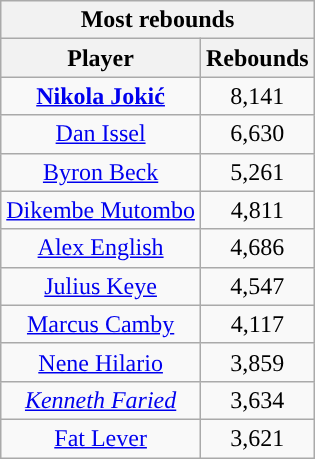<table class="wikitable sortable" style="text-align:center">
<tr>
<th colspan="2" style="text-align:center; ">Most rebounds</th>
</tr>
<tr>
<th style="text-align:center; ">Player</th>
<th style="text-align:center; ">Rebounds</th>
</tr>
<tr>
<td><strong><a href='#'>Nikola Jokić</a></strong></td>
<td>8,141</td>
</tr>
<tr>
<td><a href='#'>Dan Issel</a></td>
<td>6,630</td>
</tr>
<tr>
<td><a href='#'>Byron Beck</a></td>
<td>5,261</td>
</tr>
<tr>
<td><a href='#'>Dikembe Mutombo</a></td>
<td>4,811</td>
</tr>
<tr>
<td><a href='#'>Alex English</a></td>
<td>4,686</td>
</tr>
<tr>
<td><a href='#'>Julius Keye</a></td>
<td>4,547</td>
</tr>
<tr>
<td><a href='#'>Marcus Camby</a></td>
<td>4,117</td>
</tr>
<tr>
<td><a href='#'>Nene Hilario</a></td>
<td>3,859</td>
</tr>
<tr>
<td><em><a href='#'>Kenneth Faried</a></em></td>
<td>3,634</td>
</tr>
<tr>
<td><a href='#'>Fat Lever</a></td>
<td>3,621</td>
</tr>
</table>
